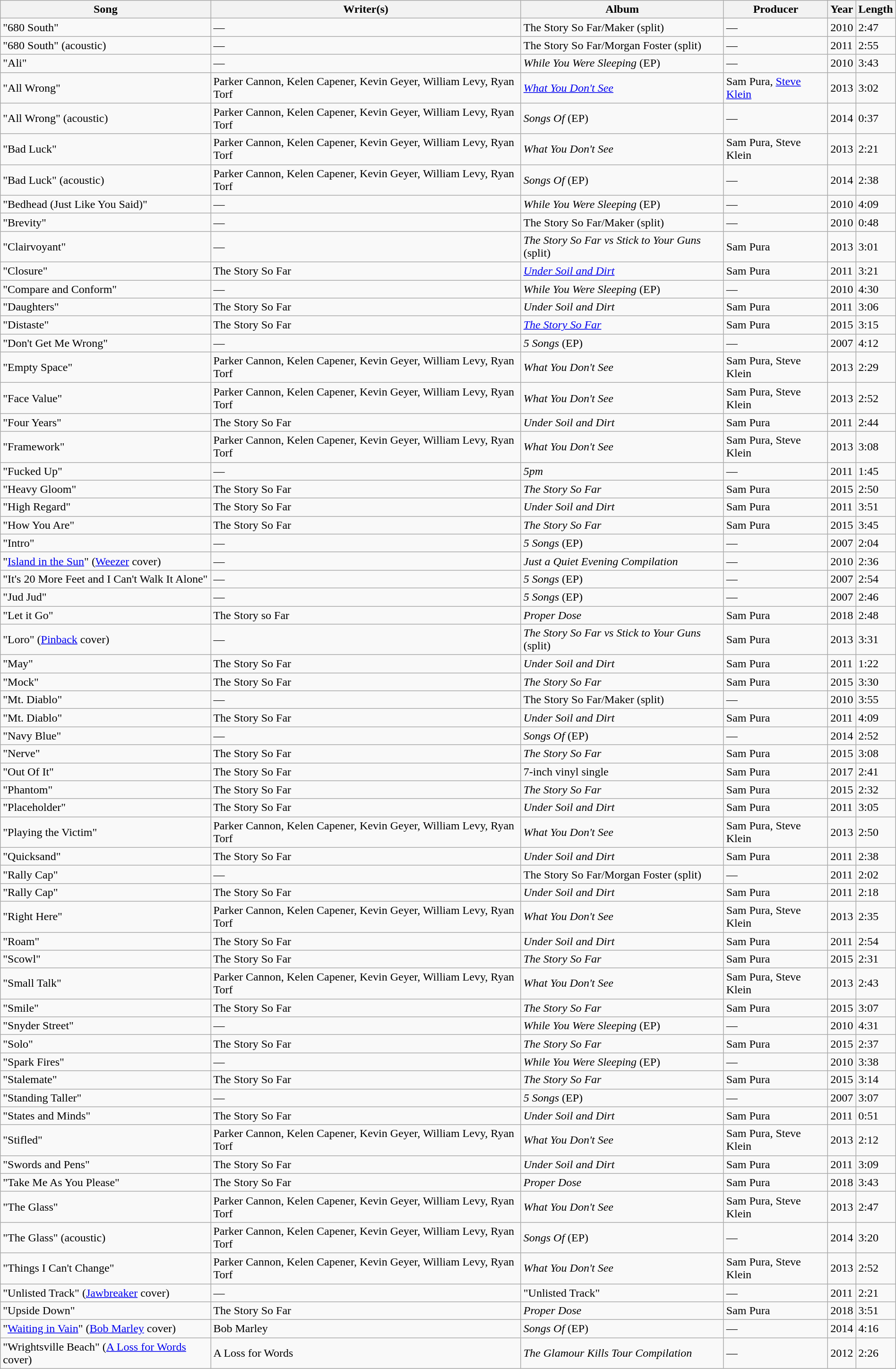<table class="wikitable sortable" style="margin:0.5em auto; clear: both; text-align: left; width:100%">
<tr>
<th>Song</th>
<th>Writer(s)</th>
<th>Album</th>
<th>Producer</th>
<th>Year</th>
<th>Length</th>
</tr>
<tr>
<td>"680 South"</td>
<td>—</td>
<td>The Story So Far/Maker (split)</td>
<td>—</td>
<td>2010</td>
<td>2:47</td>
</tr>
<tr>
<td>"680 South" (acoustic)</td>
<td>—</td>
<td>The Story So Far/Morgan Foster (split)</td>
<td>—</td>
<td>2011</td>
<td>2:55</td>
</tr>
<tr>
<td>"Ali"</td>
<td>—</td>
<td><em>While You Were Sleeping</em> (EP)</td>
<td>—</td>
<td>2010</td>
<td>3:43</td>
</tr>
<tr>
<td>"All Wrong"</td>
<td>Parker Cannon, Kelen Capener, Kevin Geyer, William Levy, Ryan Torf</td>
<td><em><a href='#'>What You Don't See</a></em></td>
<td>Sam Pura, <a href='#'>Steve Klein</a></td>
<td>2013</td>
<td>3:02</td>
</tr>
<tr>
<td>"All Wrong" (acoustic)</td>
<td>Parker Cannon, Kelen Capener, Kevin Geyer, William Levy, Ryan Torf</td>
<td><em>Songs Of</em> (EP)</td>
<td>—</td>
<td>2014</td>
<td>0:37</td>
</tr>
<tr>
<td>"Bad Luck"</td>
<td>Parker Cannon, Kelen Capener, Kevin Geyer, William Levy, Ryan Torf</td>
<td><em>What You Don't See</em></td>
<td>Sam Pura, Steve Klein</td>
<td>2013</td>
<td>2:21</td>
</tr>
<tr>
<td>"Bad Luck" (acoustic)</td>
<td>Parker Cannon, Kelen Capener, Kevin Geyer, William Levy, Ryan Torf</td>
<td><em>Songs Of</em> (EP)</td>
<td>—</td>
<td>2014</td>
<td>2:38</td>
</tr>
<tr>
<td>"Bedhead (Just Like You Said)"</td>
<td>—</td>
<td><em>While You Were Sleeping</em> (EP)</td>
<td>—</td>
<td>2010</td>
<td>4:09</td>
</tr>
<tr>
<td>"Brevity"</td>
<td>—</td>
<td>The Story So Far/Maker (split)</td>
<td>—</td>
<td>2010</td>
<td>0:48</td>
</tr>
<tr>
<td>"Clairvoyant"</td>
<td>—</td>
<td><em>The Story So Far vs Stick to Your Guns</em> (split)</td>
<td>Sam Pura</td>
<td>2013</td>
<td>3:01</td>
</tr>
<tr>
<td>"Closure"</td>
<td>The Story So Far</td>
<td><em><a href='#'>Under Soil and Dirt</a></em></td>
<td>Sam Pura</td>
<td>2011</td>
<td>3:21</td>
</tr>
<tr>
<td>"Compare and Conform"</td>
<td>—</td>
<td><em>While You Were Sleeping</em> (EP)</td>
<td>—</td>
<td>2010</td>
<td>4:30</td>
</tr>
<tr>
<td>"Daughters"</td>
<td>The Story So Far</td>
<td><em>Under Soil and Dirt</em></td>
<td>Sam Pura</td>
<td>2011</td>
<td>3:06</td>
</tr>
<tr>
<td>"Distaste"</td>
<td>The Story So Far</td>
<td><em><a href='#'>The Story So Far</a></em></td>
<td>Sam Pura</td>
<td>2015</td>
<td>3:15</td>
</tr>
<tr>
<td>"Don't Get Me Wrong"</td>
<td>—</td>
<td><em>5 Songs</em> (EP)</td>
<td>—</td>
<td>2007</td>
<td>4:12</td>
</tr>
<tr>
<td>"Empty Space"</td>
<td>Parker Cannon, Kelen Capener, Kevin Geyer, William Levy, Ryan Torf</td>
<td><em>What You Don't See</em></td>
<td>Sam Pura, Steve Klein</td>
<td>2013</td>
<td>2:29</td>
</tr>
<tr>
<td>"Face Value"</td>
<td>Parker Cannon, Kelen Capener, Kevin Geyer, William Levy, Ryan Torf</td>
<td><em>What You Don't See</em></td>
<td>Sam Pura, Steve Klein</td>
<td>2013</td>
<td>2:52</td>
</tr>
<tr>
<td>"Four Years"</td>
<td>The Story So Far</td>
<td><em>Under Soil and Dirt</em></td>
<td>Sam Pura</td>
<td>2011</td>
<td>2:44</td>
</tr>
<tr>
<td>"Framework"</td>
<td>Parker Cannon, Kelen Capener, Kevin Geyer, William Levy, Ryan Torf</td>
<td><em>What You Don't See</em></td>
<td>Sam Pura, Steve Klein</td>
<td>2013</td>
<td>3:08</td>
</tr>
<tr>
<td>"Fucked Up"</td>
<td>—</td>
<td><em>5pm</em></td>
<td>—</td>
<td>2011</td>
<td>1:45</td>
</tr>
<tr>
<td>"Heavy Gloom"</td>
<td>The Story So Far</td>
<td><em>The Story So Far</em></td>
<td>Sam Pura</td>
<td>2015</td>
<td>2:50</td>
</tr>
<tr>
<td>"High Regard"</td>
<td>The Story So Far</td>
<td><em>Under Soil and Dirt</em></td>
<td>Sam Pura</td>
<td>2011</td>
<td>3:51</td>
</tr>
<tr>
<td>"How You Are"</td>
<td>The Story So Far</td>
<td><em>The Story So Far</em></td>
<td>Sam Pura</td>
<td>2015</td>
<td>3:45</td>
</tr>
<tr>
<td>"Intro"</td>
<td>—</td>
<td><em>5 Songs</em> (EP)</td>
<td>—</td>
<td>2007</td>
<td>2:04</td>
</tr>
<tr>
<td>"<a href='#'>Island in the Sun</a>" (<a href='#'>Weezer</a> cover) </td>
<td>—</td>
<td><em>Just a Quiet Evening Compilation</em></td>
<td>—</td>
<td>2010</td>
<td>2:36</td>
</tr>
<tr>
<td>"It's 20 More Feet and I Can't Walk It Alone"</td>
<td>—</td>
<td><em>5 Songs</em> (EP)</td>
<td>—</td>
<td>2007</td>
<td>2:54</td>
</tr>
<tr>
<td>"Jud Jud"</td>
<td>—</td>
<td><em>5 Songs</em> (EP)</td>
<td>—</td>
<td>2007</td>
<td>2:46</td>
</tr>
<tr>
<td>"Let it Go"</td>
<td>The Story so Far</td>
<td><em>Proper Dose</em></td>
<td>Sam Pura</td>
<td>2018</td>
<td>2:48</td>
</tr>
<tr>
<td>"Loro" (<a href='#'>Pinback</a> cover)</td>
<td>—</td>
<td><em>The Story So Far vs Stick to Your Guns</em> (split)</td>
<td>Sam Pura</td>
<td>2013</td>
<td>3:31</td>
</tr>
<tr>
<td>"May"</td>
<td>The Story So Far</td>
<td><em>Under Soil and Dirt</em></td>
<td>Sam Pura</td>
<td>2011</td>
<td>1:22</td>
</tr>
<tr>
<td>"Mock"</td>
<td>The Story So Far</td>
<td><em>The Story So Far</em></td>
<td>Sam Pura</td>
<td>2015</td>
<td>3:30</td>
</tr>
<tr>
<td>"Mt. Diablo"</td>
<td>—</td>
<td>The Story So Far/Maker (split)</td>
<td>—</td>
<td>2010</td>
<td>3:55</td>
</tr>
<tr>
<td>"Mt. Diablo"</td>
<td>The Story So Far</td>
<td><em>Under Soil and Dirt</em></td>
<td>Sam Pura</td>
<td>2011</td>
<td>4:09</td>
</tr>
<tr>
<td>"Navy Blue"</td>
<td>—</td>
<td><em>Songs Of</em> (EP)</td>
<td>—</td>
<td>2014</td>
<td>2:52</td>
</tr>
<tr>
<td>"Nerve"</td>
<td>The Story So Far</td>
<td><em>The Story So Far</em></td>
<td>Sam Pura</td>
<td>2015</td>
<td>3:08</td>
</tr>
<tr>
<td>"Out Of It"</td>
<td>The Story So Far</td>
<td>7-inch vinyl single</td>
<td>Sam Pura</td>
<td>2017</td>
<td>2:41</td>
</tr>
<tr>
<td>"Phantom"</td>
<td>The Story So Far</td>
<td><em>The Story So Far</em></td>
<td>Sam Pura</td>
<td>2015</td>
<td>2:32</td>
</tr>
<tr>
<td>"Placeholder"</td>
<td>The Story So Far</td>
<td><em>Under Soil and Dirt</em></td>
<td>Sam Pura</td>
<td>2011</td>
<td>3:05</td>
</tr>
<tr>
<td>"Playing the Victim"</td>
<td>Parker Cannon, Kelen Capener, Kevin Geyer, William Levy, Ryan Torf</td>
<td><em>What You Don't See</em></td>
<td>Sam Pura, Steve Klein</td>
<td>2013</td>
<td>2:50</td>
</tr>
<tr>
<td>"Quicksand"</td>
<td>The Story So Far</td>
<td><em>Under Soil and Dirt</em></td>
<td>Sam Pura</td>
<td>2011</td>
<td>2:38</td>
</tr>
<tr>
<td>"Rally Cap"</td>
<td>—</td>
<td>The Story So Far/Morgan Foster (split)</td>
<td>—</td>
<td>2011</td>
<td>2:02</td>
</tr>
<tr>
<td>"Rally Cap"</td>
<td>The Story So Far</td>
<td><em>Under Soil and Dirt</em></td>
<td>Sam Pura</td>
<td>2011</td>
<td>2:18</td>
</tr>
<tr>
<td>"Right Here"</td>
<td>Parker Cannon, Kelen Capener, Kevin Geyer, William Levy, Ryan Torf</td>
<td><em>What You Don't See</em></td>
<td>Sam Pura, Steve Klein</td>
<td>2013</td>
<td>2:35</td>
</tr>
<tr>
<td>"Roam"</td>
<td>The Story So Far</td>
<td><em>Under Soil and Dirt</em></td>
<td>Sam Pura</td>
<td>2011</td>
<td>2:54</td>
</tr>
<tr>
<td>"Scowl"</td>
<td>The Story So Far</td>
<td><em>The Story So Far</em></td>
<td>Sam Pura</td>
<td>2015</td>
<td>2:31</td>
</tr>
<tr>
<td>"Small Talk"</td>
<td>Parker Cannon, Kelen Capener, Kevin Geyer, William Levy, Ryan Torf</td>
<td><em>What You Don't See</em></td>
<td>Sam Pura, Steve Klein</td>
<td>2013</td>
<td>2:43</td>
</tr>
<tr>
<td>"Smile"</td>
<td>The Story So Far</td>
<td><em>The Story So Far</em></td>
<td>Sam Pura</td>
<td>2015</td>
<td>3:07</td>
</tr>
<tr>
<td>"Snyder Street"</td>
<td>—</td>
<td><em>While You Were Sleeping</em> (EP)</td>
<td>—</td>
<td>2010</td>
<td>4:31</td>
</tr>
<tr>
<td>"Solo"</td>
<td>The Story So Far</td>
<td><em>The Story So Far</em></td>
<td>Sam Pura</td>
<td>2015</td>
<td>2:37</td>
</tr>
<tr>
<td>"Spark Fires"</td>
<td>—</td>
<td><em>While You Were Sleeping</em> (EP)</td>
<td>—</td>
<td>2010</td>
<td>3:38</td>
</tr>
<tr>
<td>"Stalemate"</td>
<td>The Story So Far</td>
<td><em>The Story So Far</em></td>
<td>Sam Pura</td>
<td>2015</td>
<td>3:14</td>
</tr>
<tr>
<td>"Standing Taller"</td>
<td>—</td>
<td><em>5 Songs</em> (EP)</td>
<td>—</td>
<td>2007</td>
<td>3:07</td>
</tr>
<tr>
<td>"States and Minds"</td>
<td>The Story So Far</td>
<td><em>Under Soil and Dirt</em></td>
<td>Sam Pura</td>
<td>2011</td>
<td>0:51</td>
</tr>
<tr>
<td>"Stifled"</td>
<td>Parker Cannon, Kelen Capener, Kevin Geyer, William Levy, Ryan Torf</td>
<td><em>What You Don't See</em></td>
<td>Sam Pura, Steve Klein</td>
<td>2013</td>
<td>2:12</td>
</tr>
<tr>
<td>"Swords and Pens"</td>
<td>The Story So Far</td>
<td><em>Under Soil and Dirt</em></td>
<td>Sam Pura</td>
<td>2011</td>
<td>3:09</td>
</tr>
<tr>
<td>"Take Me As You Please"</td>
<td>The Story So Far</td>
<td><em>Proper Dose</em></td>
<td>Sam Pura</td>
<td>2018</td>
<td>3:43</td>
</tr>
<tr>
<td>"The Glass"</td>
<td>Parker Cannon, Kelen Capener, Kevin Geyer, William Levy, Ryan Torf</td>
<td><em>What You Don't See</em></td>
<td>Sam Pura, Steve Klein</td>
<td>2013</td>
<td>2:47</td>
</tr>
<tr>
<td>"The Glass" (acoustic)</td>
<td>Parker Cannon, Kelen Capener, Kevin Geyer, William Levy, Ryan Torf</td>
<td><em>Songs Of</em> (EP)</td>
<td>—</td>
<td>2014</td>
<td>3:20</td>
</tr>
<tr>
<td>"Things I Can't Change"</td>
<td>Parker Cannon, Kelen Capener, Kevin Geyer, William Levy, Ryan Torf</td>
<td><em>What You Don't See</em></td>
<td>Sam Pura, Steve Klein</td>
<td>2013</td>
<td>2:52</td>
</tr>
<tr>
<td>"Unlisted Track" (<a href='#'>Jawbreaker</a> cover)</td>
<td>—</td>
<td>"Unlisted Track"</td>
<td>—</td>
<td>2011</td>
<td>2:21</td>
</tr>
<tr>
<td>"Upside Down"</td>
<td>The Story So Far</td>
<td><em>Proper Dose</em></td>
<td>Sam Pura</td>
<td>2018</td>
<td>3:51</td>
</tr>
<tr>
<td>"<a href='#'>Waiting in Vain</a>" (<a href='#'>Bob Marley</a> cover)</td>
<td>Bob Marley</td>
<td><em>Songs Of</em> (EP)</td>
<td>—</td>
<td>2014</td>
<td>4:16</td>
</tr>
<tr>
<td>"Wrightsville Beach" (<a href='#'>A Loss for Words</a> cover)</td>
<td>A Loss for Words</td>
<td><em>The Glamour Kills Tour Compilation</em></td>
<td>—</td>
<td>2012</td>
<td>2:26</td>
</tr>
</table>
